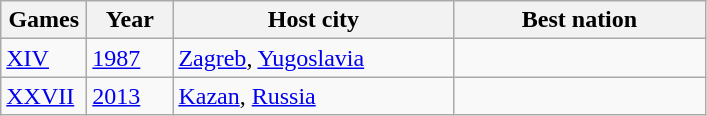<table class=wikitable>
<tr>
<th width=50>Games</th>
<th width=50>Year</th>
<th width=180>Host city</th>
<th width=160>Best nation</th>
</tr>
<tr>
<td><a href='#'>XIV</a></td>
<td><a href='#'>1987</a></td>
<td><a href='#'>Zagreb</a>, <a href='#'>Yugoslavia</a></td>
<td></td>
</tr>
<tr>
<td><a href='#'>XXVII</a></td>
<td><a href='#'>2013</a></td>
<td><a href='#'>Kazan</a>, <a href='#'>Russia</a></td>
<td></td>
</tr>
</table>
